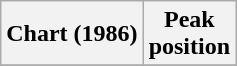<table class="wikitable">
<tr>
<th>Chart (1986)</th>
<th>Peak<br>position</th>
</tr>
<tr>
</tr>
</table>
